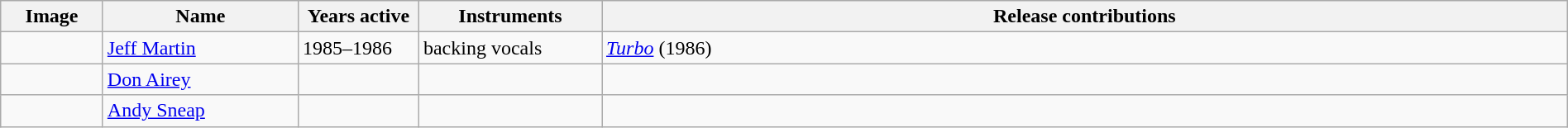<table class="wikitable" border="1" width=100%>
<tr>
<th width="75">Image</th>
<th width="150">Name</th>
<th width="90">Years active</th>
<th width="140">Instruments</th>
<th>Release contributions</th>
</tr>
<tr>
<td></td>
<td><a href='#'>Jeff Martin</a></td>
<td>1985–1986 </td>
<td>backing vocals</td>
<td><em><a href='#'>Turbo</a></em> (1986)</td>
</tr>
<tr>
<td></td>
<td><a href='#'>Don Airey</a></td>
<td></td>
<td></td>
<td></td>
</tr>
<tr>
<td></td>
<td><a href='#'>Andy Sneap</a></td>
<td></td>
<td></td>
<td></td>
</tr>
</table>
